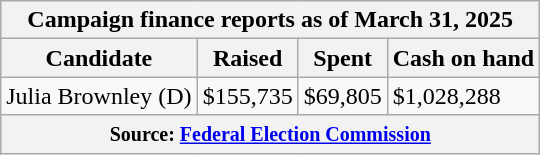<table class="wikitable sortable">
<tr>
<th colspan=4>Campaign finance reports as of March 31, 2025</th>
</tr>
<tr style="text-align:center;">
<th>Candidate</th>
<th>Raised</th>
<th>Spent</th>
<th>Cash on hand</th>
</tr>
<tr>
<td>Julia Brownley (D)</td>
<td>$155,735</td>
<td>$69,805</td>
<td>$1,028,288</td>
</tr>
<tr>
<th colspan="4"><small>Source: <a href='#'>Federal Election Commission</a></small></th>
</tr>
</table>
